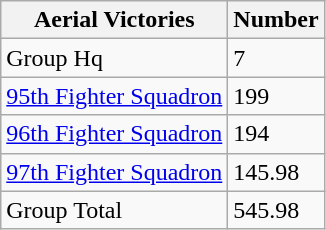<table class="wikitable">
<tr>
<th>Aerial Victories</th>
<th>Number</th>
</tr>
<tr>
<td>Group Hq</td>
<td>7 </td>
</tr>
<tr>
<td><a href='#'>95th Fighter Squadron</a></td>
<td>199</td>
</tr>
<tr>
<td><a href='#'>96th Fighter Squadron</a></td>
<td>194</td>
</tr>
<tr>
<td><a href='#'>97th Fighter Squadron</a></td>
<td>145.98</td>
</tr>
<tr>
<td>Group Total</td>
<td>545.98</td>
</tr>
</table>
